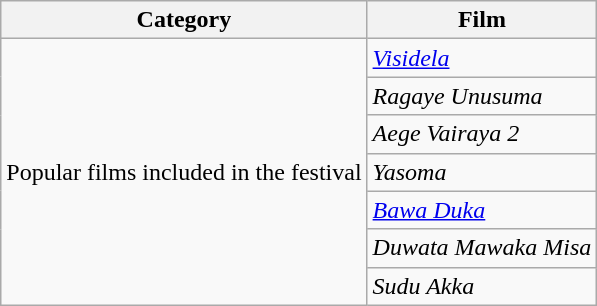<table class="wikitable plainrowheaders sortable">
<tr>
<th scope="col">Category</th>
<th scope="col">Film</th>
</tr>
<tr>
<td rowspan=7>Popular films included in the festival</td>
<td><em><a href='#'>Visidela</a></em></td>
</tr>
<tr>
<td><em>Ragaye Unusuma</em></td>
</tr>
<tr>
<td><em>Aege Vairaya 2</em></td>
</tr>
<tr>
<td><em>Yasoma</em></td>
</tr>
<tr>
<td><em><a href='#'>Bawa Duka</a></em></td>
</tr>
<tr>
<td><em>Duwata Mawaka Misa</em></td>
</tr>
<tr>
<td><em>Sudu Akka</em></td>
</tr>
</table>
